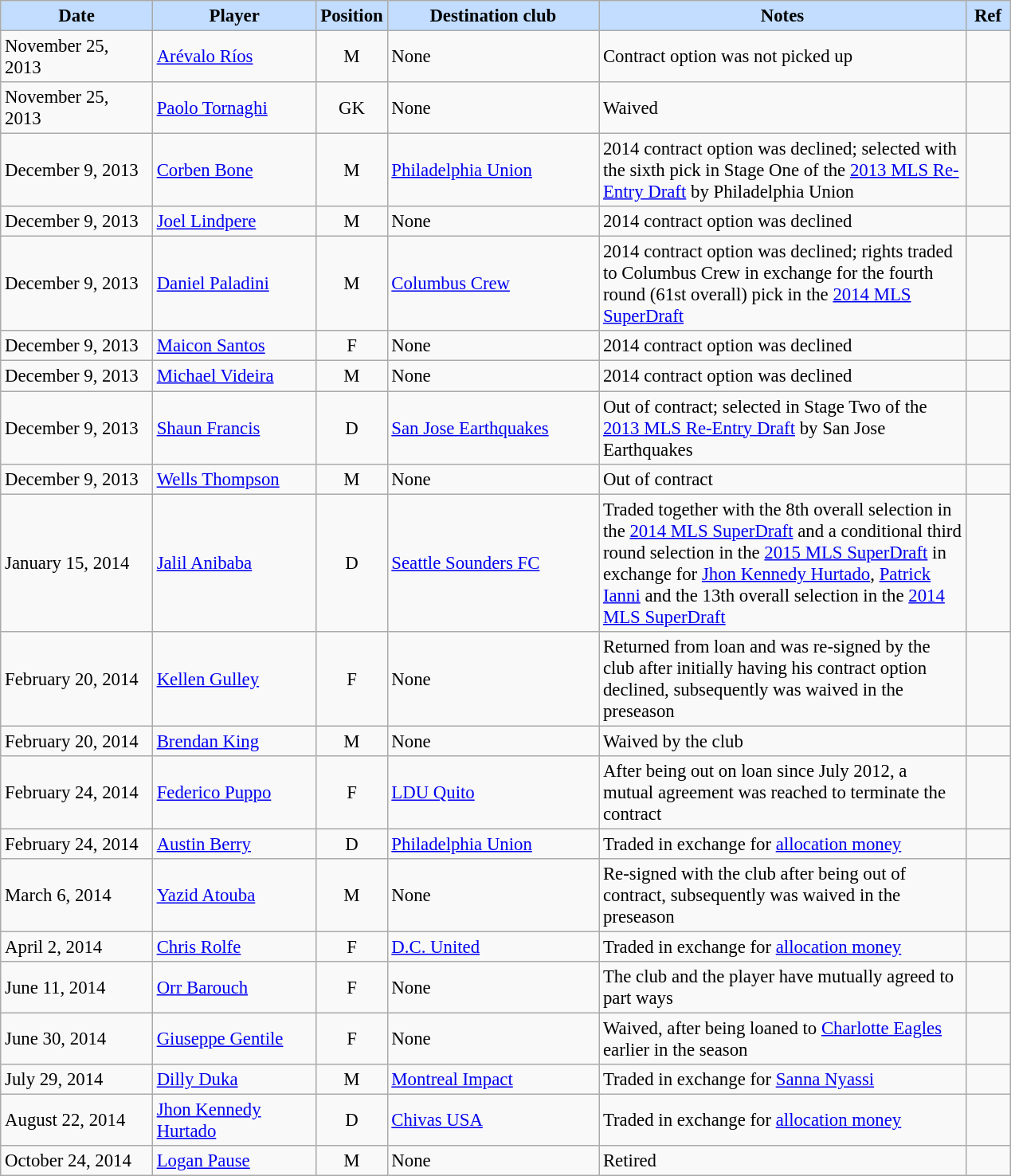<table class="wikitable" style="text-align:left; font-size:95%;">
<tr>
<th style="background:#c2ddff; width:120px;">Date</th>
<th style="background:#c2ddff; width:130px;">Player</th>
<th style="background:#c2ddff; width:50px;">Position</th>
<th style="background:#c2ddff; width:170px;">Destination club</th>
<th style="background:#c2ddff; width:300px;">Notes</th>
<th style="background:#c2ddff; width:30px;">Ref</th>
</tr>
<tr>
<td>November 25, 2013</td>
<td> <a href='#'>Arévalo Ríos</a></td>
<td align=center>M</td>
<td>None</td>
<td>Contract option was not picked up</td>
<td></td>
</tr>
<tr>
<td>November 25, 2013</td>
<td> <a href='#'>Paolo Tornaghi</a></td>
<td align=center>GK</td>
<td>None</td>
<td>Waived</td>
<td></td>
</tr>
<tr>
<td>December 9, 2013</td>
<td> <a href='#'>Corben Bone</a></td>
<td align=center>M</td>
<td> <a href='#'>Philadelphia Union</a></td>
<td>2014 contract option was declined; selected with the sixth pick in Stage One of the <a href='#'>2013 MLS Re-Entry Draft</a> by Philadelphia Union</td>
<td></td>
</tr>
<tr>
<td>December 9, 2013</td>
<td> <a href='#'>Joel Lindpere</a></td>
<td align=center>M</td>
<td>None</td>
<td>2014 contract option was declined</td>
<td></td>
</tr>
<tr>
<td>December 9, 2013</td>
<td> <a href='#'>Daniel Paladini</a></td>
<td align=center>M</td>
<td> <a href='#'>Columbus Crew</a></td>
<td>2014 contract option was declined; rights traded to Columbus Crew in exchange for the fourth round (61st overall) pick in the <a href='#'>2014 MLS SuperDraft</a></td>
<td></td>
</tr>
<tr>
<td>December 9, 2013</td>
<td> <a href='#'>Maicon Santos</a></td>
<td align=center>F</td>
<td>None</td>
<td>2014 contract option was declined</td>
<td></td>
</tr>
<tr>
<td>December 9, 2013</td>
<td> <a href='#'>Michael Videira</a></td>
<td align=center>M</td>
<td>None</td>
<td>2014 contract option was declined</td>
<td></td>
</tr>
<tr>
<td>December 9, 2013</td>
<td> <a href='#'>Shaun Francis</a></td>
<td align=center>D</td>
<td> <a href='#'>San Jose Earthquakes</a></td>
<td>Out of contract; selected in Stage Two of the <a href='#'>2013 MLS Re-Entry Draft</a> by San Jose Earthquakes</td>
<td></td>
</tr>
<tr>
<td>December 9, 2013</td>
<td> <a href='#'>Wells Thompson</a></td>
<td align=center>M</td>
<td>None</td>
<td>Out of contract</td>
<td></td>
</tr>
<tr>
<td>January 15, 2014</td>
<td> <a href='#'>Jalil Anibaba</a></td>
<td align=center>D</td>
<td> <a href='#'>Seattle Sounders FC</a></td>
<td>Traded together with the 8th overall selection in the <a href='#'>2014 MLS SuperDraft</a> and a conditional third round selection in the <a href='#'>2015 MLS SuperDraft</a> in exchange for <a href='#'>Jhon Kennedy Hurtado</a>, <a href='#'>Patrick Ianni</a> and the 13th overall selection in the <a href='#'>2014 MLS SuperDraft</a></td>
<td></td>
</tr>
<tr>
<td>February 20, 2014</td>
<td> <a href='#'>Kellen Gulley</a></td>
<td align=center>F</td>
<td>None</td>
<td>Returned from loan and was re-signed by the club after initially having his contract option declined, subsequently was waived in the preseason</td>
<td></td>
</tr>
<tr>
<td>February 20, 2014</td>
<td> <a href='#'>Brendan King</a></td>
<td align=center>M</td>
<td>None</td>
<td>Waived by the club</td>
<td></td>
</tr>
<tr>
<td>February 24, 2014</td>
<td> <a href='#'>Federico Puppo</a></td>
<td align=center>F</td>
<td> <a href='#'>LDU Quito</a></td>
<td>After being out on loan since July 2012, a mutual agreement was reached to terminate the contract</td>
<td></td>
</tr>
<tr>
<td>February 24, 2014</td>
<td> <a href='#'>Austin Berry</a></td>
<td align=center>D</td>
<td> <a href='#'>Philadelphia Union</a></td>
<td>Traded in exchange for <a href='#'>allocation money</a></td>
<td></td>
</tr>
<tr>
<td>March 6, 2014</td>
<td> <a href='#'>Yazid Atouba</a></td>
<td align=center>M</td>
<td>None</td>
<td>Re-signed with the club after being out of contract, subsequently was waived in the preseason</td>
<td></td>
</tr>
<tr>
<td>April 2, 2014</td>
<td> <a href='#'>Chris Rolfe</a></td>
<td align=center>F</td>
<td> <a href='#'>D.C. United</a></td>
<td>Traded in exchange for <a href='#'>allocation money</a></td>
<td></td>
</tr>
<tr>
<td>June 11, 2014</td>
<td> <a href='#'>Orr Barouch</a></td>
<td align=center>F</td>
<td>None</td>
<td>The club and the player have mutually agreed to part ways</td>
<td></td>
</tr>
<tr>
<td>June 30, 2014</td>
<td> <a href='#'>Giuseppe Gentile</a></td>
<td align=center>F</td>
<td>None</td>
<td>Waived, after being loaned to <a href='#'>Charlotte Eagles</a> earlier in the season</td>
<td></td>
</tr>
<tr>
<td>July 29, 2014</td>
<td> <a href='#'>Dilly Duka</a></td>
<td align=center>M</td>
<td> <a href='#'>Montreal Impact</a></td>
<td>Traded in exchange for <a href='#'>Sanna Nyassi</a></td>
<td></td>
</tr>
<tr>
<td>August 22, 2014</td>
<td> <a href='#'>Jhon Kennedy Hurtado</a></td>
<td align=center>D</td>
<td> <a href='#'>Chivas USA</a></td>
<td>Traded in exchange for <a href='#'>allocation money</a></td>
<td></td>
</tr>
<tr>
<td>October 24, 2014</td>
<td> <a href='#'>Logan Pause</a></td>
<td align=center>M</td>
<td>None</td>
<td>Retired</td>
<td></td>
</tr>
</table>
